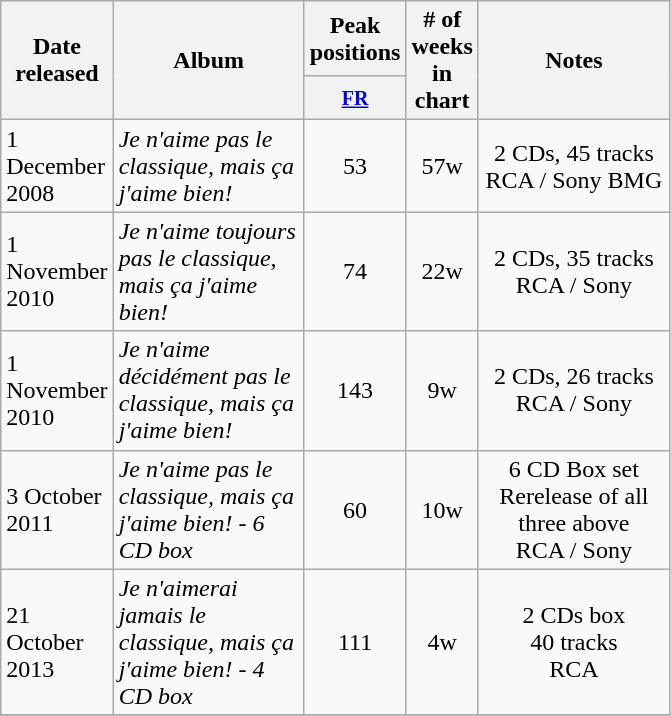<table class="wikitable">
<tr>
<th align="center" rowspan="2" width="40">Date <br>released</th>
<th align="center" rowspan="2" width="120">Album</th>
<th align="center" colspan="1" width="20">Peak positions</th>
<th align="center" rowspan="2" width="20"># of <br>weeks <br>in chart</th>
<th align="center" rowspan="2" width="120">Notes</th>
</tr>
<tr>
<th width="20"><small><a href='#'>FR</a></small><br></th>
</tr>
<tr>
<td>1 December 2008</td>
<td><em>Je n'aime pas le classique, mais ça j'aime bien!</em> </td>
<td style="text-align:center;">53</td>
<td style="text-align:center;">57w</td>
<td style="text-align:center;">2 CDs, 45 tracks <br>RCA / Sony BMG</td>
</tr>
<tr>
<td>1 November 2010</td>
<td><em>Je n'aime toujours pas le classique, mais ça j'aime bien!</em> </td>
<td style="text-align:center;">74</td>
<td style="text-align:center;">22w</td>
<td style="text-align:center;">2 CDs, 35 tracks<br> RCA / Sony</td>
</tr>
<tr>
<td>1 November 2010</td>
<td><em>Je n'aime décidément pas le classique, mais ça j'aime bien!</em> </td>
<td style="text-align:center;">143</td>
<td style="text-align:center;">9w</td>
<td style="text-align:center;">2 CDs, 26 tracks <br> RCA / Sony</td>
</tr>
<tr>
<td>3 October 2011</td>
<td><em>Je n'aime pas le classique, mais ça j'aime bien! - 6 CD box</em> </td>
<td style="text-align:center;">60</td>
<td style="text-align:center;">10w</td>
<td style="text-align:center;">6 CD Box set<br> Rerelease of all three above<br> RCA / Sony</td>
</tr>
<tr>
<td>21 October 2013</td>
<td><em>Je n'aimerai jamais le classique, mais ça j'aime bien! - 4 CD box</em> </td>
<td style="text-align:center;">111</td>
<td style="text-align:center;">4w</td>
<td style="text-align:center;">2 CDs box<br> 40 tracks <br>RCA</td>
</tr>
<tr>
</tr>
</table>
